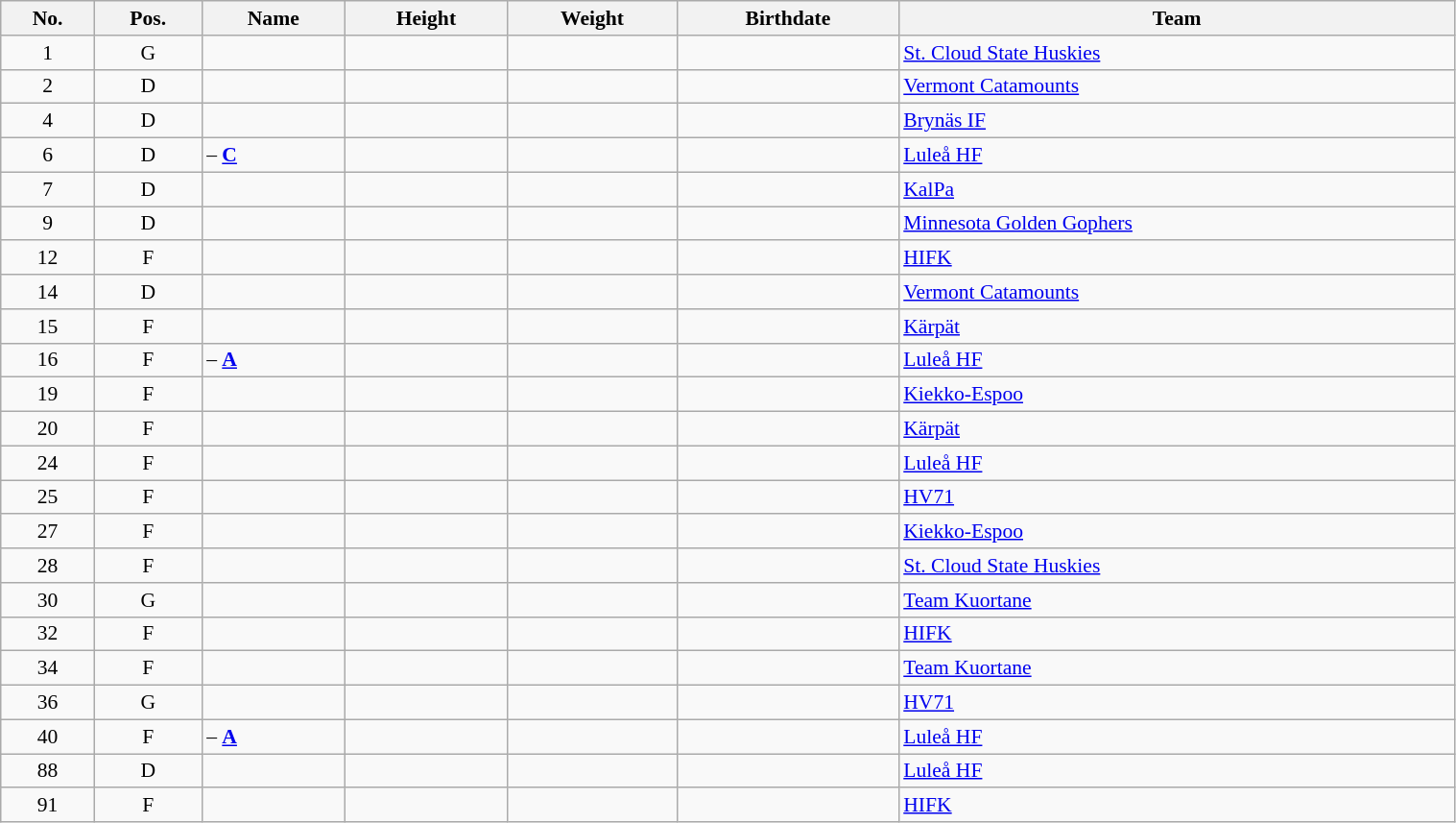<table class="wikitable sortable" width="80%" style="font-size: 90%; text-align: center;">
<tr>
<th>No.</th>
<th>Pos.</th>
<th>Name</th>
<th>Height</th>
<th>Weight</th>
<th>Birthdate</th>
<th>Team</th>
</tr>
<tr>
<td>1</td>
<td>G</td>
<td align=left></td>
<td></td>
<td></td>
<td></td>
<td style="text-align:left;"> <a href='#'>St. Cloud State Huskies</a></td>
</tr>
<tr>
<td>2</td>
<td>D</td>
<td align=left></td>
<td></td>
<td></td>
<td></td>
<td style="text-align:left;"> <a href='#'>Vermont Catamounts</a></td>
</tr>
<tr>
<td>4</td>
<td>D</td>
<td align="left"></td>
<td></td>
<td></td>
<td></td>
<td style="text-align:left;"> <a href='#'>Brynäs IF</a></td>
</tr>
<tr>
<td>6</td>
<td>D</td>
<td align=left> – <strong><a href='#'>C</a></strong></td>
<td></td>
<td></td>
<td></td>
<td style="text-align:left;"> <a href='#'>Luleå HF</a></td>
</tr>
<tr>
<td>7</td>
<td>D</td>
<td align=left></td>
<td></td>
<td></td>
<td></td>
<td style="text-align:left;"> <a href='#'>KalPa</a></td>
</tr>
<tr>
<td>9</td>
<td>D</td>
<td align=left></td>
<td></td>
<td></td>
<td></td>
<td style="text-align:left;"> <a href='#'>Minnesota Golden Gophers</a></td>
</tr>
<tr>
<td>12</td>
<td>F</td>
<td align=left></td>
<td></td>
<td></td>
<td></td>
<td style="text-align:left;"> <a href='#'>HIFK</a></td>
</tr>
<tr>
<td>14</td>
<td>D</td>
<td align=left></td>
<td></td>
<td></td>
<td></td>
<td style="text-align:left;"> <a href='#'>Vermont Catamounts</a></td>
</tr>
<tr>
<td>15</td>
<td>F</td>
<td align=left></td>
<td></td>
<td></td>
<td></td>
<td style="text-align:left;"> <a href='#'>Kärpät</a></td>
</tr>
<tr>
<td>16</td>
<td>F</td>
<td align=left> – <a href='#'><strong>A</strong></a></td>
<td></td>
<td></td>
<td></td>
<td style="text-align:left;"> <a href='#'>Luleå HF</a></td>
</tr>
<tr>
<td>19</td>
<td>F</td>
<td align=left></td>
<td></td>
<td></td>
<td></td>
<td style="text-align:left;"> <a href='#'>Kiekko-Espoo</a></td>
</tr>
<tr>
<td>20</td>
<td>F</td>
<td align=left></td>
<td></td>
<td></td>
<td></td>
<td style="text-align:left;"> <a href='#'>Kärpät</a></td>
</tr>
<tr>
<td>24</td>
<td>F</td>
<td align=left></td>
<td></td>
<td></td>
<td></td>
<td style="text-align:left;"> <a href='#'>Luleå HF</a></td>
</tr>
<tr>
<td>25</td>
<td>F</td>
<td align=left></td>
<td></td>
<td></td>
<td></td>
<td style="text-align:left;"> <a href='#'>HV71</a></td>
</tr>
<tr>
<td>27</td>
<td>F</td>
<td align=left></td>
<td></td>
<td></td>
<td></td>
<td style="text-align:left;"> <a href='#'>Kiekko-Espoo</a></td>
</tr>
<tr>
<td>28</td>
<td>F</td>
<td align=left></td>
<td></td>
<td></td>
<td></td>
<td style="text-align:left;"> <a href='#'>St. Cloud State Huskies</a></td>
</tr>
<tr>
<td>30</td>
<td>G</td>
<td align=left></td>
<td></td>
<td></td>
<td></td>
<td style="text-align:left;"> <a href='#'>Team Kuortane</a></td>
</tr>
<tr>
<td>32</td>
<td>F</td>
<td align=left></td>
<td></td>
<td></td>
<td></td>
<td style="text-align:left;"> <a href='#'>HIFK</a></td>
</tr>
<tr>
<td>34</td>
<td>F</td>
<td align=left></td>
<td></td>
<td></td>
<td></td>
<td style="text-align:left;"> <a href='#'>Team Kuortane</a></td>
</tr>
<tr>
<td>36</td>
<td>G</td>
<td align=left></td>
<td></td>
<td></td>
<td></td>
<td style="text-align:left;"> <a href='#'>HV71</a></td>
</tr>
<tr>
<td>40</td>
<td>F</td>
<td align=left> – <a href='#'><strong>A</strong></a></td>
<td></td>
<td></td>
<td></td>
<td style="text-align:left;"> <a href='#'>Luleå HF</a></td>
</tr>
<tr>
<td>88</td>
<td>D</td>
<td align=left></td>
<td></td>
<td></td>
<td></td>
<td style="text-align:left;"> <a href='#'>Luleå HF</a></td>
</tr>
<tr>
<td>91</td>
<td>F</td>
<td align=left></td>
<td></td>
<td></td>
<td></td>
<td style="text-align:left;"> <a href='#'>HIFK</a></td>
</tr>
</table>
